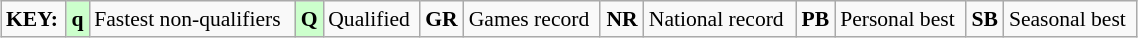<table class="wikitable" style="margin:0.5em auto; font-size:90%;position:relative;" width=60%>
<tr>
<td><strong>KEY:</strong></td>
<td bgcolor=ccffcc align=center><strong>q</strong></td>
<td>Fastest non-qualifiers</td>
<td bgcolor=ccffcc align=center><strong>Q</strong></td>
<td>Qualified</td>
<td align=center><strong>GR</strong></td>
<td>Games record</td>
<td align=center><strong>NR</strong></td>
<td>National record</td>
<td align=center><strong>PB</strong></td>
<td>Personal best</td>
<td align=center><strong>SB</strong></td>
<td>Seasonal best</td>
</tr>
</table>
